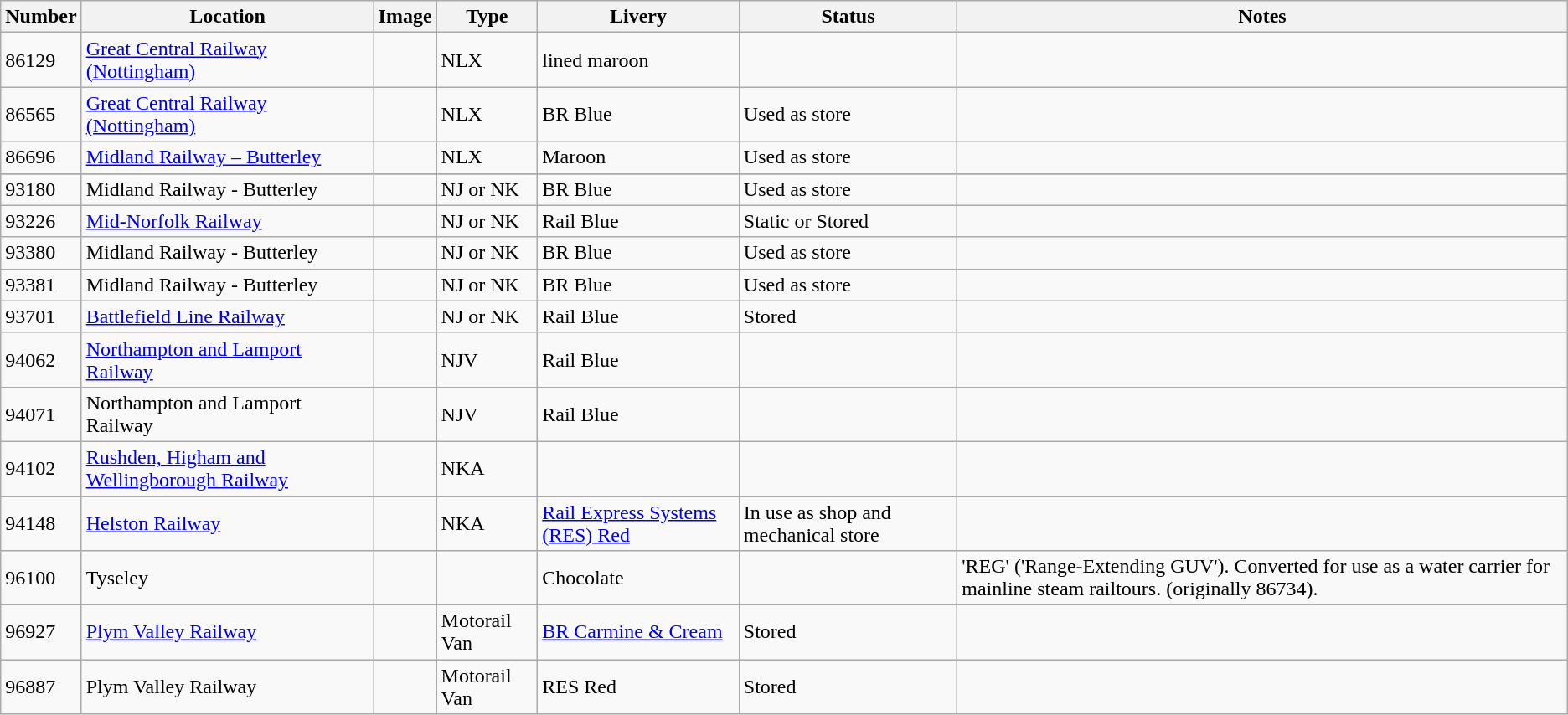<table class="wikitable">
<tr>
<th>Number</th>
<th>Location</th>
<th>Image</th>
<th>Type</th>
<th>Livery</th>
<th>Status</th>
<th>Notes</th>
</tr>
<tr>
<td>86129</td>
<td><a href='#'>Great Central Railway (Nottingham)</a></td>
<td></td>
<td>NLX</td>
<td>lined maroon</td>
<td></td>
<td></td>
</tr>
<tr>
<td>86565</td>
<td><a href='#'>Great Central Railway (Nottingham)</a></td>
<td></td>
<td>NLX</td>
<td>BR Blue</td>
<td>Used as store</td>
<td></td>
</tr>
<tr>
<td>86696</td>
<td><a href='#'>Midland Railway – Butterley</a></td>
<td></td>
<td>NLX</td>
<td>Maroon</td>
<td>Used as store</td>
<td></td>
</tr>
<tr>
</tr>
<tr>
<td>93180</td>
<td>Midland Railway - Butterley</td>
<td></td>
<td>NJ or NK</td>
<td>BR Blue</td>
<td>Used as store</td>
<td></td>
</tr>
<tr>
<td>93226</td>
<td><a href='#'>Mid-Norfolk Railway</a></td>
<td></td>
<td>NJ or NK</td>
<td>Rail Blue</td>
<td>Static or Stored</td>
<td></td>
</tr>
<tr>
<td>93380</td>
<td>Midland Railway - Butterley</td>
<td></td>
<td>NJ or NK</td>
<td>BR Blue</td>
<td>Used as store</td>
<td></td>
</tr>
<tr>
<td>93381</td>
<td>Midland Railway - Butterley</td>
<td></td>
<td>NJ or NK</td>
<td>BR Blue</td>
<td>Used as store</td>
<td></td>
</tr>
<tr>
<td>93701</td>
<td><a href='#'>Battlefield Line Railway</a></td>
<td></td>
<td>NJ or NK</td>
<td>Rail Blue</td>
<td>Stored</td>
<td></td>
</tr>
<tr>
<td>94062</td>
<td><a href='#'>Northampton and Lamport Railway</a></td>
<td></td>
<td>NJV</td>
<td>Rail Blue</td>
<td></td>
<td></td>
</tr>
<tr>
<td>94071</td>
<td>Northampton and Lamport Railway</td>
<td></td>
<td>NJV</td>
<td>Rail Blue</td>
<td></td>
<td></td>
</tr>
<tr>
<td>94102</td>
<td><a href='#'>Rushden, Higham and Wellingborough Railway</a></td>
<td></td>
<td>NKA</td>
<td></td>
<td></td>
<td></td>
</tr>
<tr>
<td>94148</td>
<td><a href='#'>Helston Railway</a></td>
<td></td>
<td>NKA</td>
<td><a href='#'>Rail Express Systems (RES) Red</a></td>
<td>In use as shop and mechanical store</td>
<td></td>
</tr>
<tr>
<td>96100</td>
<td>Tyseley</td>
<td></td>
<td></td>
<td>Chocolate</td>
<td></td>
<td>'REG' ('Range-Extending GUV').  Converted for use as a water carrier for mainline steam railtours. (originally 86734).</td>
</tr>
<tr>
<td>96927</td>
<td><a href='#'>Plym Valley Railway</a></td>
<td></td>
<td>Motorail Van</td>
<td><a href='#'>BR Carmine & Cream</a></td>
<td>Stored</td>
<td></td>
</tr>
<tr>
<td>96887</td>
<td>Plym Valley Railway</td>
<td></td>
<td>Motorail Van</td>
<td>RES Red</td>
<td>Stored</td>
<td></td>
</tr>
</table>
